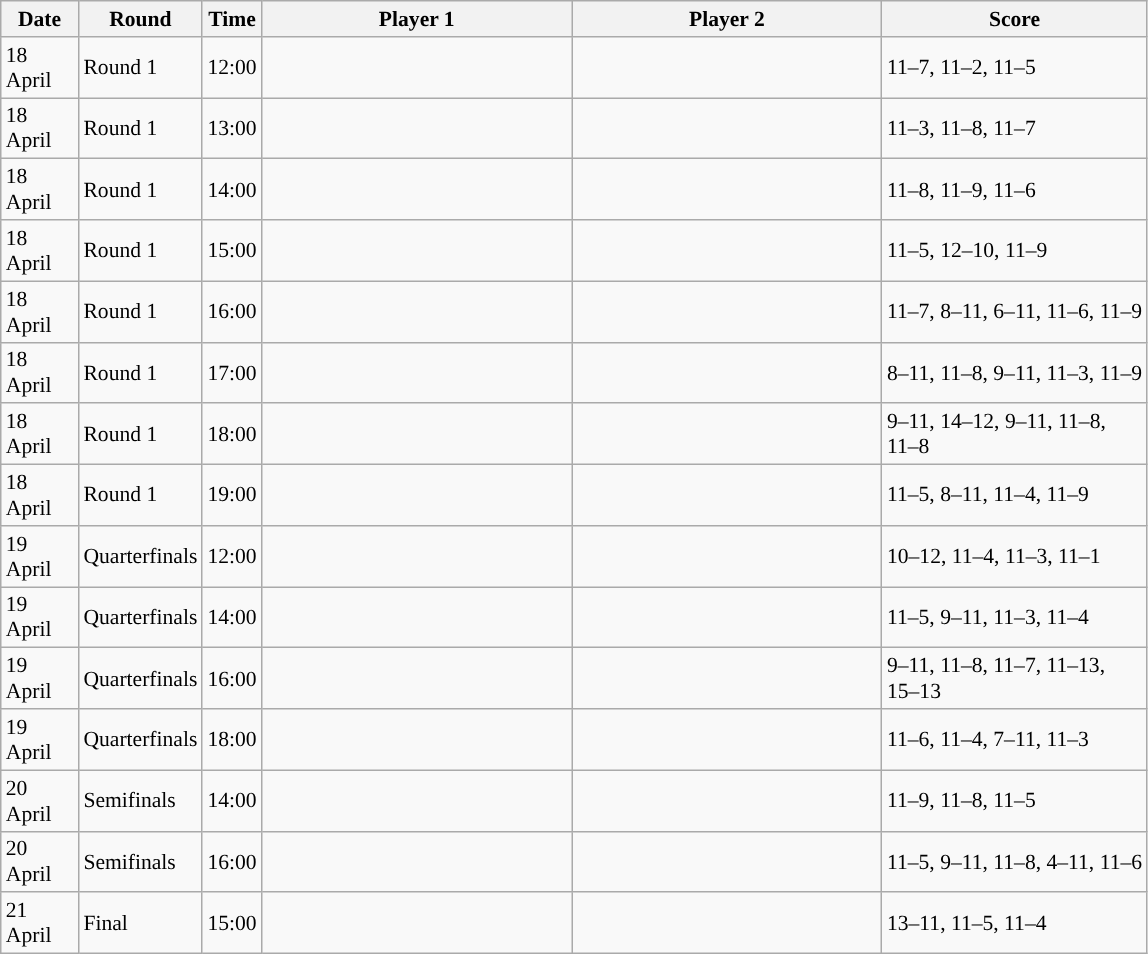<table class="sortable wikitable" style="font-size:90%">
<tr>
<th width="45" class="unsortable">Date</th>
<th width="55">Round</th>
<th width="30">Time</th>
<th width="200">Player 1</th>
<th width="200">Player 2</th>
<th width="170" class="unsortable">Score</th>
</tr>
<tr>
<td>18 April</td>
<td>Round 1</td>
<td>12:00</td>
<td><strong></strong></td>
<td></td>
<td>11–7, 11–2, 11–5</td>
</tr>
<tr>
<td>18 April</td>
<td>Round 1</td>
<td>13:00</td>
<td><strong></strong></td>
<td></td>
<td>11–3, 11–8, 11–7</td>
</tr>
<tr>
<td>18 April</td>
<td>Round 1</td>
<td>14:00</td>
<td><strong></strong></td>
<td></td>
<td>11–8, 11–9, 11–6</td>
</tr>
<tr>
<td>18 April</td>
<td>Round 1</td>
<td>15:00</td>
<td></td>
<td><strong></strong></td>
<td>11–5, 12–10, 11–9</td>
</tr>
<tr>
<td>18 April</td>
<td>Round 1</td>
<td>16:00</td>
<td></td>
<td><strong></strong></td>
<td>11–7, 8–11, 6–11, 11–6, 11–9</td>
</tr>
<tr>
<td>18 April</td>
<td>Round 1</td>
<td>17:00</td>
<td></td>
<td><strong></strong></td>
<td>8–11, 11–8, 9–11, 11–3, 11–9</td>
</tr>
<tr>
<td>18 April</td>
<td>Round 1</td>
<td>18:00</td>
<td></td>
<td><strong></strong></td>
<td>9–11, 14–12, 9–11, 11–8, 11–8</td>
</tr>
<tr>
<td>18 April</td>
<td>Round 1</td>
<td>19:00</td>
<td><strong></strong></td>
<td></td>
<td>11–5, 8–11, 11–4, 11–9</td>
</tr>
<tr>
<td>19 April</td>
<td>Quarterfinals</td>
<td>12:00</td>
<td><strong></strong></td>
<td></td>
<td>10–12, 11–4, 11–3, 11–1</td>
</tr>
<tr>
<td>19 April</td>
<td>Quarterfinals</td>
<td>14:00</td>
<td></td>
<td><strong></strong></td>
<td>11–5, 9–11, 11–3, 11–4</td>
</tr>
<tr>
<td>19 April</td>
<td>Quarterfinals</td>
<td>16:00</td>
<td></td>
<td><strong></strong></td>
<td>9–11, 11–8, 11–7, 11–13, 15–13</td>
</tr>
<tr>
<td>19 April</td>
<td>Quarterfinals</td>
<td>18:00</td>
<td></td>
<td><strong></strong></td>
<td>11–6, 11–4, 7–11, 11–3</td>
</tr>
<tr>
<td>20 April</td>
<td>Semifinals</td>
<td>14:00</td>
<td><strong></strong></td>
<td></td>
<td>11–9, 11–8, 11–5</td>
</tr>
<tr>
<td>20 April</td>
<td>Semifinals</td>
<td>16:00</td>
<td><strong></strong></td>
<td></td>
<td>11–5, 9–11, 11–8, 4–11, 11–6</td>
</tr>
<tr>
<td>21 April</td>
<td>Final</td>
<td>15:00</td>
<td><strong></strong></td>
<td></td>
<td>13–11, 11–5, 11–4</td>
</tr>
</table>
